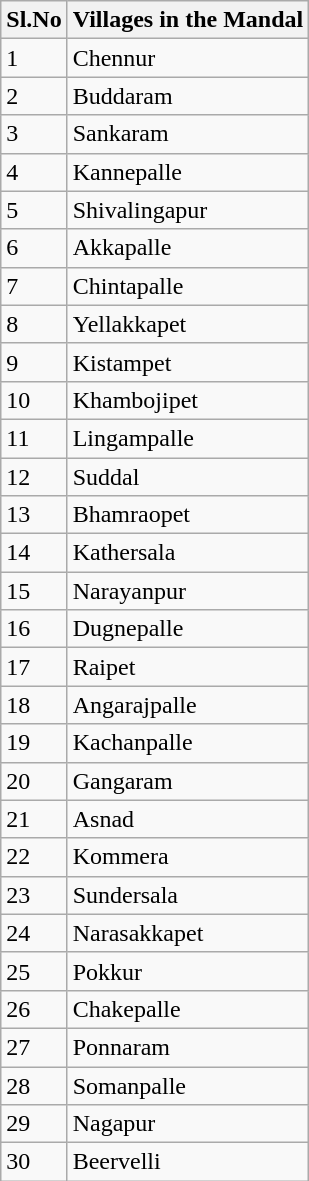<table class="wikitable">
<tr>
<th>Sl.No</th>
<th>Villages in the Mandal</th>
</tr>
<tr>
<td>1</td>
<td>Chennur</td>
</tr>
<tr>
<td>2</td>
<td>Buddaram</td>
</tr>
<tr>
<td>3</td>
<td>Sankaram</td>
</tr>
<tr>
<td>4</td>
<td>Kannepalle</td>
</tr>
<tr>
<td>5</td>
<td>Shivalingapur</td>
</tr>
<tr>
<td>6</td>
<td>Akkapalle</td>
</tr>
<tr>
<td>7</td>
<td>Chintapalle</td>
</tr>
<tr>
<td>8</td>
<td>Yellakkapet</td>
</tr>
<tr>
<td>9</td>
<td>Kistampet</td>
</tr>
<tr>
<td>10</td>
<td>Khambojipet</td>
</tr>
<tr>
<td>11</td>
<td>Lingampalle</td>
</tr>
<tr>
<td>12</td>
<td>Suddal</td>
</tr>
<tr>
<td>13</td>
<td>Bhamraopet</td>
</tr>
<tr>
<td>14</td>
<td>Kathersala</td>
</tr>
<tr>
<td>15</td>
<td>Narayanpur</td>
</tr>
<tr>
<td>16</td>
<td>Dugnepalle</td>
</tr>
<tr>
<td>17</td>
<td>Raipet</td>
</tr>
<tr>
<td>18</td>
<td>Angarajpalle</td>
</tr>
<tr>
<td>19</td>
<td>Kachanpalle</td>
</tr>
<tr>
<td>20</td>
<td>Gangaram</td>
</tr>
<tr>
<td>21</td>
<td>Asnad</td>
</tr>
<tr>
<td>22</td>
<td>Kommera</td>
</tr>
<tr>
<td>23</td>
<td>Sundersala</td>
</tr>
<tr>
<td>24</td>
<td>Narasakkapet</td>
</tr>
<tr>
<td>25</td>
<td>Pokkur</td>
</tr>
<tr>
<td>26</td>
<td>Chakepalle</td>
</tr>
<tr>
<td>27</td>
<td>Ponnaram</td>
</tr>
<tr>
<td>28</td>
<td>Somanpalle</td>
</tr>
<tr>
<td>29</td>
<td>Nagapur</td>
</tr>
<tr>
<td>30</td>
<td>Beervelli</td>
</tr>
</table>
